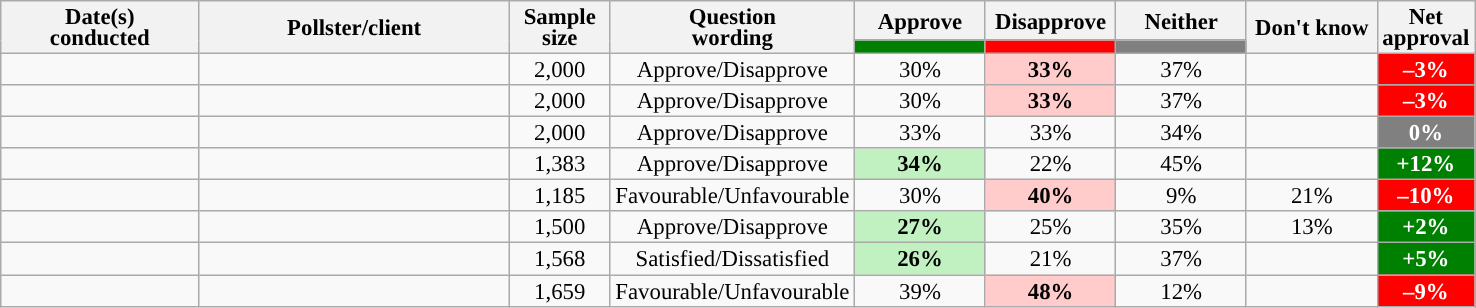<table class="wikitable collapsible sortable mw-datatable" style="text-align:center;font-size:95%;line-height:14px;">
<tr>
<th style="width:125px;" rowspan="2">Date(s)<br>conducted</th>
<th style="width:200px;" rowspan="2">Pollster/client</th>
<th style="width:60px;" rowspan="2">Sample size</th>
<th style="width:120px;" rowspan="2">Question<br>wording</th>
<th class="unsortable" style="width:80px;">Approve</th>
<th class="unsortable" style="width: 80px;">Disapprove</th>
<th class="unsortable" style="width:80px;">Neither</th>
<th class="unsortable" style="width:80px;" rowspan="2">Don't know</th>
<th class="unsortable" style="width:20px;" rowspan="2">Net approval</th>
</tr>
<tr>
<th class="unsortable" style="color:inherit;background:green;width:60px;"></th>
<th class="unsortable" style="color:inherit;background:red;width:60px;"></th>
<th class="unsortable" style="background:grey;width:60px;"></th>
</tr>
<tr>
<td></td>
<td></td>
<td>2,000</td>
<td>Approve/Disapprove</td>
<td>30%</td>
<td style="background:#ffcccb"><strong>33%</strong></td>
<td>37%</td>
<td></td>
<td style="background:red;color:white"><strong>–3%</strong></td>
</tr>
<tr>
<td></td>
<td></td>
<td>2,000</td>
<td>Approve/Disapprove</td>
<td>30%</td>
<td style="background:#ffcccb"><strong>33%</strong></td>
<td>37%</td>
<td></td>
<td style="background:red;color:white"><strong>–3%</strong></td>
</tr>
<tr>
<td></td>
<td></td>
<td>2,000</td>
<td>Approve/Disapprove</td>
<td>33%</td>
<td>33%</td>
<td>34%</td>
<td></td>
<td style="background:grey;color:white;"><strong>0%</strong></td>
</tr>
<tr>
<td></td>
<td></td>
<td>1,383</td>
<td>Approve/Disapprove</td>
<td style="background:#C1F0C1"><strong>34%</strong></td>
<td>22%</td>
<td>45%</td>
<td></td>
<td style="background:green;color:white"><strong>+12%</strong></td>
</tr>
<tr>
<td></td>
<td></td>
<td>1,185</td>
<td>Favourable/Unfavourable</td>
<td>30%</td>
<td style="background:#ffcccb"><strong>40%</strong></td>
<td>9%</td>
<td>21%</td>
<td style="background:red;color:white"><strong>–10%</strong></td>
</tr>
<tr>
<td></td>
<td></td>
<td>1,500</td>
<td>Approve/Disapprove</td>
<td style="background:#C1F0C1"><strong>27%</strong></td>
<td>25%</td>
<td>35%</td>
<td>13%</td>
<td style="background:green;color:white"><strong>+2%</strong></td>
</tr>
<tr>
<td></td>
<td></td>
<td>1,568</td>
<td>Satisfied/Dissatisfied</td>
<td style="background:#C1F0C1"><strong>26%</strong></td>
<td>21%</td>
<td>37%</td>
<td></td>
<td style="background:green;color:white"><strong>+5%</strong></td>
</tr>
<tr>
<td></td>
<td></td>
<td>1,659</td>
<td>Favourable/Unfavourable</td>
<td>39%</td>
<td style="background:#ffcccb"><strong>48%</strong></td>
<td>12%</td>
<td></td>
<td style="background:red;color:white"><strong>–9%</strong></td>
</tr>
</table>
